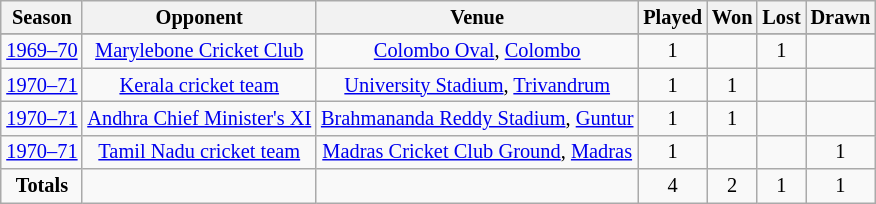<table style="text-align:center; float:right; font-size:85%; margin-left:2em; margin:auto;"  class="wikitable">
<tr>
<th>Season</th>
<th>Opponent</th>
<th>Venue</th>
<th>Played</th>
<th>Won</th>
<th>Lost</th>
<th>Drawn</th>
</tr>
<tr>
</tr>
<tr>
<td><a href='#'>1969–70</a></td>
<td><a href='#'>Marylebone Cricket Club</a></td>
<td><a href='#'>Colombo Oval</a>, <a href='#'>Colombo</a></td>
<td>1</td>
<td></td>
<td>1</td>
<td></td>
</tr>
<tr>
<td><a href='#'>1970–71</a></td>
<td><a href='#'>Kerala cricket team</a></td>
<td><a href='#'>University Stadium</a>, <a href='#'>Trivandrum</a></td>
<td>1</td>
<td>1</td>
<td></td>
<td></td>
</tr>
<tr>
<td><a href='#'>1970–71</a></td>
<td><a href='#'>Andhra Chief Minister's XI</a></td>
<td><a href='#'>Brahmananda Reddy Stadium</a>, <a href='#'>Guntur</a></td>
<td>1</td>
<td>1</td>
<td></td>
<td></td>
</tr>
<tr>
<td><a href='#'>1970–71</a></td>
<td><a href='#'>Tamil Nadu cricket team</a></td>
<td><a href='#'>Madras Cricket Club Ground</a>, <a href='#'>Madras</a></td>
<td>1</td>
<td></td>
<td></td>
<td>1</td>
</tr>
<tr>
<td><strong>Totals</strong></td>
<td></td>
<td></td>
<td>4</td>
<td>2</td>
<td>1</td>
<td>1</td>
</tr>
</table>
